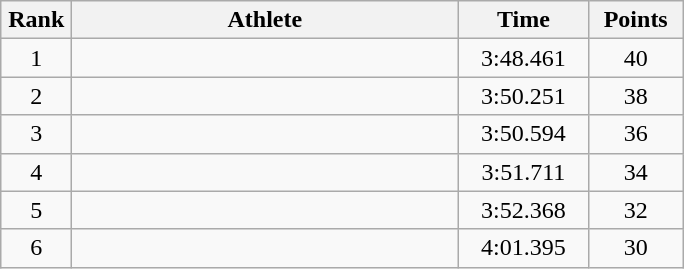<table class=wikitable style="text-align:center">
<tr>
<th width=40>Rank</th>
<th width=250>Athlete</th>
<th width=80>Time</th>
<th width=55>Points</th>
</tr>
<tr>
<td>1</td>
<td align=left></td>
<td>3:48.461</td>
<td>40</td>
</tr>
<tr>
<td>2</td>
<td align=left></td>
<td>3:50.251</td>
<td>38</td>
</tr>
<tr>
<td>3</td>
<td align=left></td>
<td>3:50.594</td>
<td>36</td>
</tr>
<tr>
<td>4</td>
<td align=left></td>
<td>3:51.711</td>
<td>34</td>
</tr>
<tr>
<td>5</td>
<td align=left></td>
<td>3:52.368</td>
<td>32</td>
</tr>
<tr>
<td>6</td>
<td align=left></td>
<td>4:01.395</td>
<td>30</td>
</tr>
</table>
